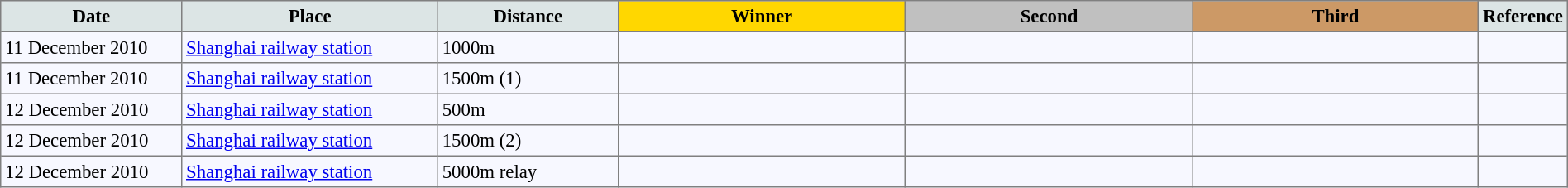<table bgcolor="#f7f8ff" cellpadding="3" cellspacing="0" border="1" style="font-size: 95%; border: gray solid 1px; border-collapse: collapse;">
<tr bgcolor="#CCCCCC">
<td align="center" bgcolor="#DCE5E5" width="150"><strong>Date</strong></td>
<td align="center" bgcolor="#DCE5E5" width="220"><strong>Place</strong></td>
<td align="center" bgcolor="#DCE5E5" width="150"><strong>Distance</strong></td>
<td align="center" bgcolor="gold" width="250"><strong>Winner</strong></td>
<td align="center" bgcolor="silver" width="250"><strong>Second</strong></td>
<td align="center" bgcolor="CC9966" width="250"><strong>Third</strong></td>
<td align="center" bgcolor="#DCE5E5" width="30"><strong>Reference</strong></td>
</tr>
<tr align="left">
<td>11 December 2010</td>
<td><a href='#'>Shanghai railway station</a></td>
<td>1000m</td>
<td></td>
<td></td>
<td></td>
<td></td>
</tr>
<tr align="left">
<td>11 December 2010</td>
<td><a href='#'>Shanghai railway station</a></td>
<td>1500m (1)</td>
<td></td>
<td></td>
<td></td>
<td></td>
</tr>
<tr align="left">
<td>12 December 2010</td>
<td><a href='#'>Shanghai railway station</a></td>
<td>500m</td>
<td></td>
<td></td>
<td></td>
<td></td>
</tr>
<tr align="left">
<td>12 December 2010</td>
<td><a href='#'>Shanghai railway station</a></td>
<td>1500m (2)</td>
<td></td>
<td></td>
<td></td>
<td></td>
</tr>
<tr align="left">
<td>12 December 2010</td>
<td><a href='#'>Shanghai railway station</a></td>
<td>5000m relay</td>
<td></td>
<td></td>
<td></td>
<td></td>
</tr>
</table>
